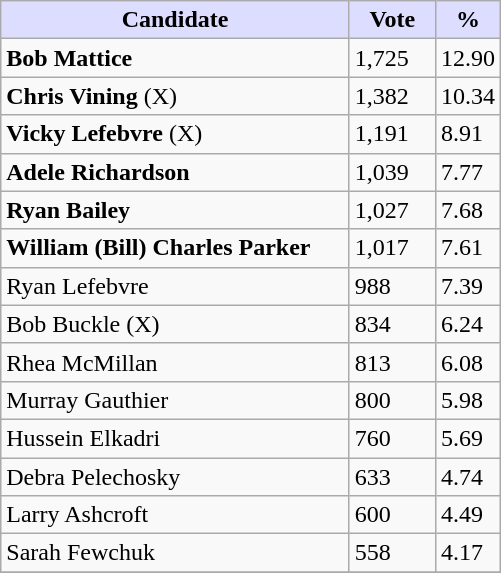<table class="wikitable">
<tr>
<th style="background:#ddf; width:225px;">Candidate</th>
<th style="background:#ddf; width:50px;">Vote</th>
<th style="background:#ddf; width:30px;">%</th>
</tr>
<tr>
<td><strong>Bob Mattice</strong></td>
<td>1,725</td>
<td>12.90</td>
</tr>
<tr>
<td><strong>Chris Vining</strong> (X)</td>
<td>1,382</td>
<td>10.34</td>
</tr>
<tr>
<td><strong>Vicky Lefebvre</strong> (X)</td>
<td>1,191</td>
<td>8.91</td>
</tr>
<tr>
<td><strong>Adele Richardson</strong></td>
<td>1,039</td>
<td>7.77</td>
</tr>
<tr>
<td><strong>Ryan Bailey</strong></td>
<td>1,027</td>
<td>7.68</td>
</tr>
<tr>
<td><strong>William (Bill) Charles Parker</strong></td>
<td>1,017</td>
<td>7.61</td>
</tr>
<tr>
<td>Ryan Lefebvre</td>
<td>988</td>
<td>7.39</td>
</tr>
<tr>
<td>Bob Buckle (X)</td>
<td>834</td>
<td>6.24</td>
</tr>
<tr>
<td>Rhea McMillan</td>
<td>813</td>
<td>6.08</td>
</tr>
<tr>
<td>Murray Gauthier</td>
<td>800</td>
<td>5.98</td>
</tr>
<tr>
<td>Hussein Elkadri</td>
<td>760</td>
<td>5.69</td>
</tr>
<tr>
<td>Debra Pelechosky</td>
<td>633</td>
<td>4.74</td>
</tr>
<tr>
<td>Larry Ashcroft</td>
<td>600</td>
<td>4.49</td>
</tr>
<tr>
<td>Sarah Fewchuk</td>
<td>558</td>
<td>4.17</td>
</tr>
<tr>
</tr>
</table>
